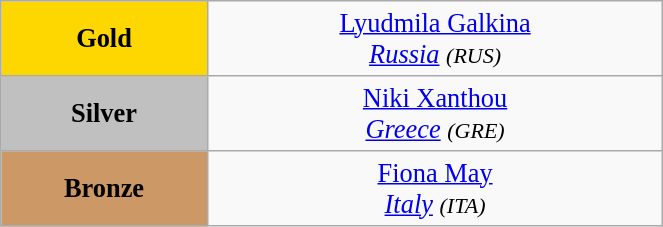<table class="wikitable" style=" text-align:center; font-size:110%;" width="35%">
<tr>
<td bgcolor="gold"><strong>Gold</strong></td>
<td> <a href='#'>Lyudmila Galkina</a><br><em><a href='#'>Russia</a> <small>(RUS)</small></em></td>
</tr>
<tr>
<td bgcolor="silver"><strong>Silver</strong></td>
<td> <a href='#'>Niki Xanthou</a><br><em><a href='#'>Greece</a> <small>(GRE)</small></em></td>
</tr>
<tr>
<td bgcolor="CC9966"><strong>Bronze</strong></td>
<td> <a href='#'>Fiona May</a><br><em><a href='#'>Italy</a> <small>(ITA)</small></em></td>
</tr>
</table>
